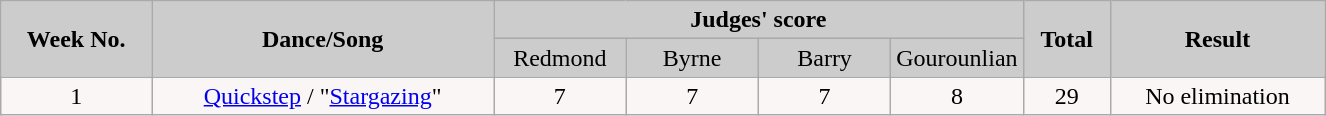<table class="wikitable collapsible">
<tr>
<th rowspan="2" style="background:#ccc; text-align:Center;"><strong>Week No.</strong></th>
<th rowspan="2" style="background:#ccc; text-align:Center;"><strong>Dance/Song</strong></th>
<th colspan="4" style="background:#ccc; text-align:Center;"><strong>Judges' score</strong></th>
<th rowspan="2" style="background:#ccc; text-align:Center;"><strong>Total</strong></th>
<th rowspan="2" style="background:#ccc; text-align:Center;"><strong>Result</strong></th>
</tr>
<tr style="text-align:center; background:#ccc;">
<td style="width:10%; ">Redmond</td>
<td style="width:10%; ">Byrne</td>
<td style="width:10%; ">Barry</td>
<td style="width:10%; ">Gourounlian</td>
</tr>
<tr style="text-align:center; background:#faf6f6;">
<td>1</td>
<td><a href='#'>Quickstep</a> / "<a href='#'>Stargazing</a>"</td>
<td>7</td>
<td>7</td>
<td>7</td>
<td>8</td>
<td>29</td>
<td>No elimination</td>
</tr>
</table>
